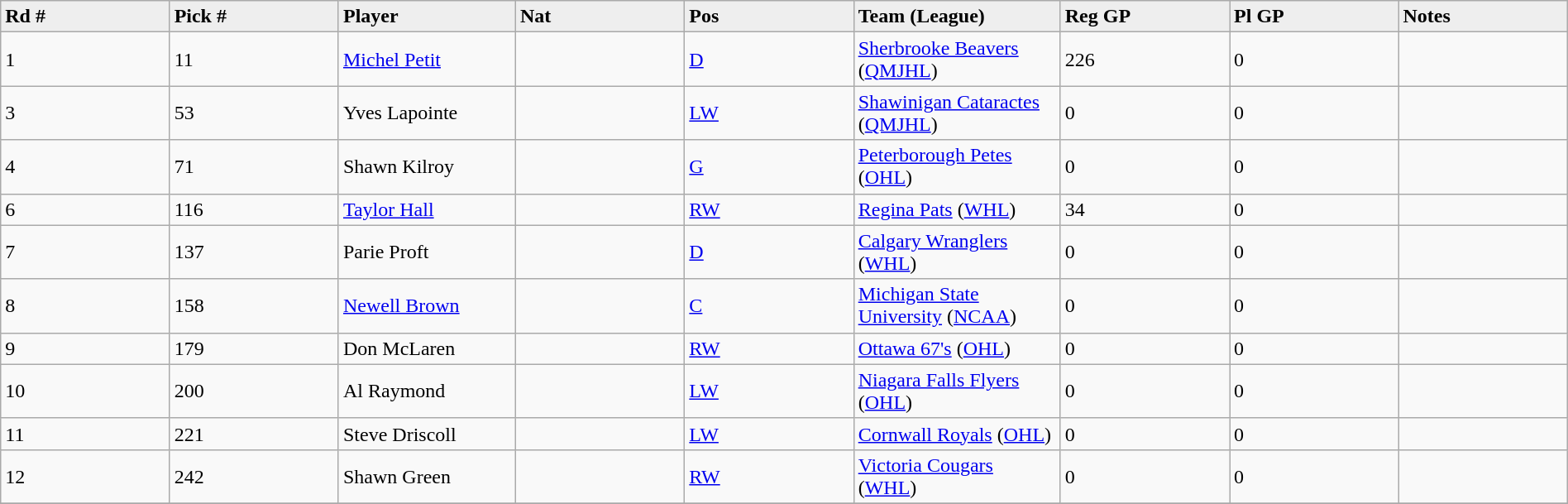<table class="wikitable" style="width: 100%">
<tr>
<td width="5%"; bgcolor="#eeeeee"><strong>Rd #</strong></td>
<td width="5%"; bgcolor="#eeeeee"><strong>Pick #</strong></td>
<td width="5%"; bgcolor="#eeeeee"><strong>Player</strong></td>
<td width="5%"; bgcolor="#eeeeee"><strong>Nat</strong></td>
<td width="5%"; bgcolor="#eeeeee"><strong>Pos</strong></td>
<td width="5%"; bgcolor="#eeeeee"><strong>Team (League)</strong></td>
<td width="5%"; bgcolor="#eeeeee"><strong>Reg GP</strong></td>
<td width="5%"; bgcolor="#eeeeee"><strong>Pl GP</strong></td>
<td width="5%"; bgcolor="#eeeeee"><strong>Notes</strong></td>
</tr>
<tr>
<td>1</td>
<td>11</td>
<td><a href='#'>Michel Petit</a></td>
<td></td>
<td><a href='#'>D</a></td>
<td><a href='#'>Sherbrooke Beavers</a> (<a href='#'>QMJHL</a>)</td>
<td>226</td>
<td>0</td>
<td></td>
</tr>
<tr>
<td>3</td>
<td>53</td>
<td>Yves Lapointe</td>
<td></td>
<td><a href='#'>LW</a></td>
<td><a href='#'>Shawinigan Cataractes</a> (<a href='#'>QMJHL</a>)</td>
<td>0</td>
<td>0</td>
<td></td>
</tr>
<tr>
<td>4</td>
<td>71</td>
<td>Shawn Kilroy</td>
<td></td>
<td><a href='#'>G</a></td>
<td><a href='#'>Peterborough Petes</a> (<a href='#'>OHL</a>)</td>
<td>0</td>
<td>0</td>
<td></td>
</tr>
<tr>
<td>6</td>
<td>116</td>
<td><a href='#'>Taylor Hall</a></td>
<td></td>
<td><a href='#'>RW</a></td>
<td><a href='#'>Regina Pats</a> (<a href='#'>WHL</a>)</td>
<td>34</td>
<td>0</td>
<td></td>
</tr>
<tr>
<td>7</td>
<td>137</td>
<td>Parie Proft</td>
<td></td>
<td><a href='#'>D</a></td>
<td><a href='#'>Calgary Wranglers</a> (<a href='#'>WHL</a>)</td>
<td>0</td>
<td>0</td>
<td></td>
</tr>
<tr>
<td>8</td>
<td>158</td>
<td><a href='#'>Newell Brown</a></td>
<td></td>
<td><a href='#'>C</a></td>
<td><a href='#'>Michigan State University</a> (<a href='#'>NCAA</a>)</td>
<td>0</td>
<td>0</td>
<td></td>
</tr>
<tr>
<td>9</td>
<td>179</td>
<td>Don McLaren</td>
<td></td>
<td><a href='#'>RW</a></td>
<td><a href='#'>Ottawa 67's</a> (<a href='#'>OHL</a>)</td>
<td>0</td>
<td>0</td>
<td></td>
</tr>
<tr>
<td>10</td>
<td>200</td>
<td>Al Raymond</td>
<td></td>
<td><a href='#'>LW</a></td>
<td><a href='#'>Niagara Falls Flyers</a> (<a href='#'>OHL</a>)</td>
<td>0</td>
<td>0</td>
<td></td>
</tr>
<tr>
<td>11</td>
<td>221</td>
<td>Steve Driscoll</td>
<td></td>
<td><a href='#'>LW</a></td>
<td><a href='#'>Cornwall Royals</a> (<a href='#'>OHL</a>)</td>
<td>0</td>
<td>0</td>
<td></td>
</tr>
<tr>
<td>12</td>
<td>242</td>
<td>Shawn Green</td>
<td></td>
<td><a href='#'>RW</a></td>
<td><a href='#'>Victoria Cougars</a> (<a href='#'>WHL</a>)</td>
<td>0</td>
<td>0</td>
<td></td>
</tr>
<tr>
</tr>
</table>
